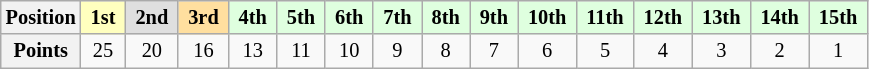<table class="wikitable" style="font-size:85%; text-align:center">
<tr>
<th>Position</th>
<td style="background:#ffffbf;"> <strong>1st</strong> </td>
<td style="background:#dfdfdf;"> <strong>2nd</strong> </td>
<td style="background:#ffdf9f;"> <strong>3rd</strong> </td>
<td style="background:#dfffdf;"> <strong>4th</strong> </td>
<td style="background:#dfffdf;"> <strong>5th</strong> </td>
<td style="background:#dfffdf;"> <strong>6th</strong> </td>
<td style="background:#dfffdf;"> <strong>7th</strong> </td>
<td style="background:#dfffdf;"> <strong>8th</strong> </td>
<td style="background:#dfffdf;"> <strong>9th</strong> </td>
<td style="background:#dfffdf;"> <strong>10th</strong> </td>
<td style="background:#dfffdf;"> <strong>11th</strong> </td>
<td style="background:#dfffdf;"> <strong>12th</strong> </td>
<td style="background:#dfffdf;"> <strong>13th</strong> </td>
<td style="background:#dfffdf;"> <strong>14th</strong> </td>
<td style="background:#dfffdf;"> <strong>15th</strong> </td>
</tr>
<tr>
<th>Points</th>
<td>25</td>
<td>20</td>
<td>16</td>
<td>13</td>
<td>11</td>
<td>10</td>
<td>9</td>
<td>8</td>
<td>7</td>
<td>6</td>
<td>5</td>
<td>4</td>
<td>3</td>
<td>2</td>
<td>1</td>
</tr>
</table>
